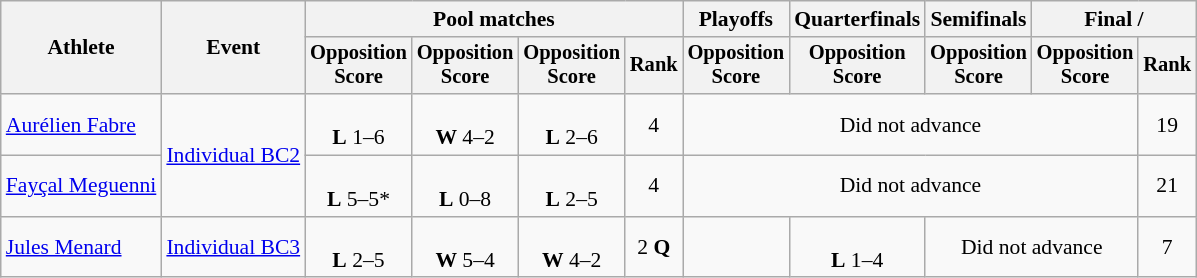<table class=wikitable style="font-size:90%">
<tr>
<th rowspan="2">Athlete</th>
<th rowspan="2">Event</th>
<th colspan="4">Pool matches</th>
<th>Playoffs</th>
<th>Quarterfinals</th>
<th>Semifinals</th>
<th colspan="2">Final / </th>
</tr>
<tr style="font-size:95%">
<th>Opposition<br>Score</th>
<th>Opposition<br>Score</th>
<th>Opposition<br>Score</th>
<th>Rank</th>
<th>Opposition<br>Score</th>
<th>Opposition<br>Score</th>
<th>Opposition<br>Score</th>
<th>Opposition<br>Score</th>
<th>Rank</th>
</tr>
<tr align=center>
<td align=left><a href='#'>Aurélien Fabre</a></td>
<td align=left rowspan=2><a href='#'>Individual BC2</a></td>
<td><br><strong>L</strong> 1–6</td>
<td><br><strong>W</strong> 4–2</td>
<td><br><strong>L</strong> 2–6</td>
<td>4</td>
<td colspan=4>Did not advance</td>
<td>19</td>
</tr>
<tr align=center>
<td align=left><a href='#'>Fayçal Meguenni</a></td>
<td><br><strong>L</strong> 5–5*</td>
<td><br><strong>L</strong> 0–8</td>
<td><br><strong>L</strong> 2–5</td>
<td>4</td>
<td colspan=4>Did not advance</td>
<td>21</td>
</tr>
<tr align=center>
<td align=left><a href='#'>Jules Menard</a></td>
<td align=left><a href='#'>Individual BC3</a></td>
<td><br><strong>L</strong> 2–5</td>
<td><br><strong>W</strong> 5–4</td>
<td><br><strong>W</strong> 4–2</td>
<td>2 <strong>Q</strong></td>
<td></td>
<td><br><strong>L</strong> 1–4</td>
<td colspan=2>Did not advance</td>
<td>7</td>
</tr>
</table>
